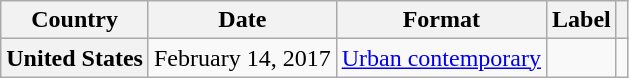<table class="wikitable sortable plainrowheaders">
<tr>
<th scope="col">Country</th>
<th scope="col">Date</th>
<th scope="col">Format</th>
<th scope="col">Label</th>
<th scope="col" class="unsortable"></th>
</tr>
<tr>
<th scope="row">United States</th>
<td>February 14, 2017</td>
<td><a href='#'>Urban contemporary</a></td>
<td></td>
<td></td>
</tr>
</table>
